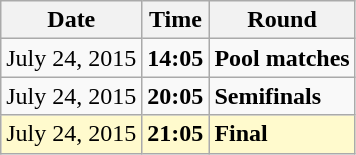<table class="wikitable">
<tr>
<th>Date</th>
<th>Time</th>
<th>Round</th>
</tr>
<tr>
<td>July 24, 2015</td>
<td><strong>14:05</strong></td>
<td><strong>Pool matches</strong></td>
</tr>
<tr>
<td>July 24, 2015</td>
<td><strong>20:05</strong></td>
<td><strong>Semifinals</strong></td>
</tr>
<tr style=background:lemonchiffon>
<td>July 24, 2015</td>
<td><strong>21:05</strong></td>
<td><strong>Final</strong></td>
</tr>
</table>
